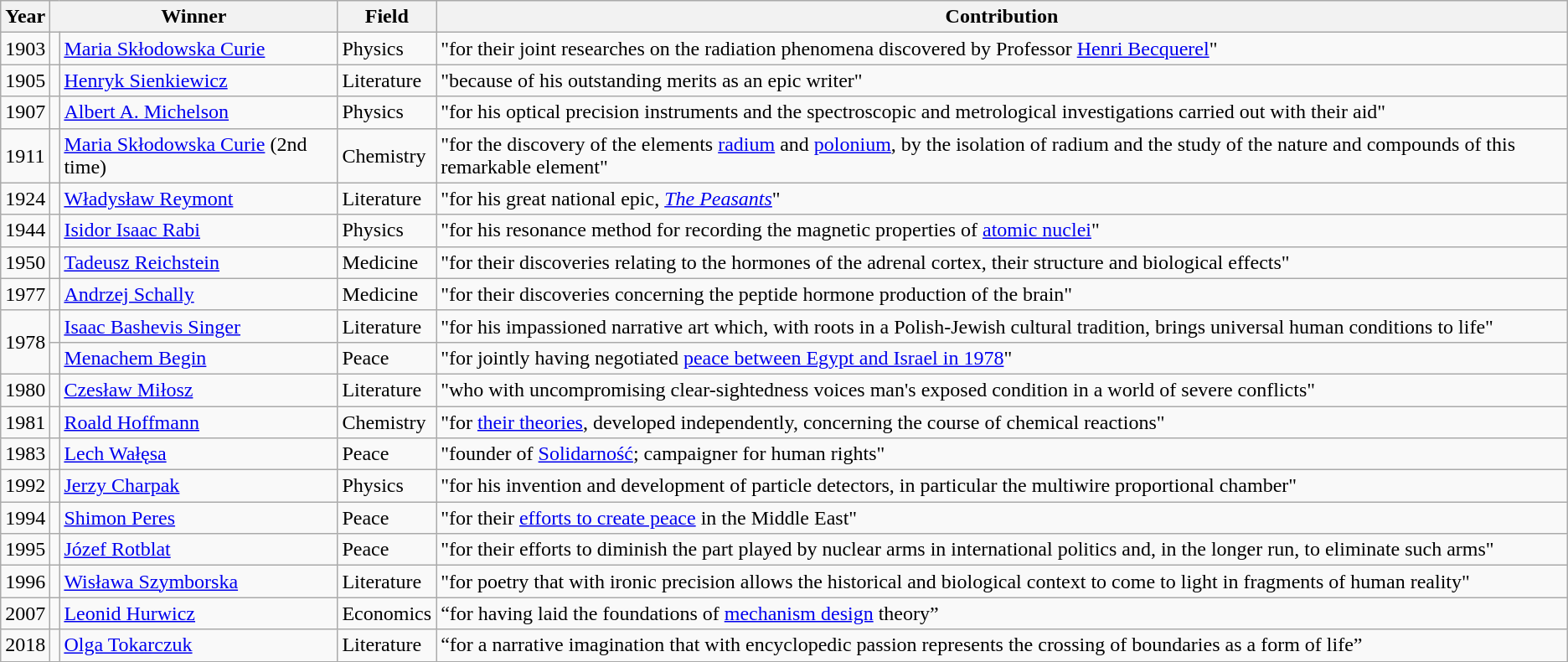<table class="wikitable sortable">
<tr>
<th>Year</th>
<th colspan=2>Winner</th>
<th>Field</th>
<th>Contribution</th>
</tr>
<tr>
<td>1903</td>
<td></td>
<td><a href='#'>Maria Skłodowska Curie</a></td>
<td>Physics</td>
<td>"for their joint researches on the radiation phenomena discovered by Professor <a href='#'>Henri Becquerel</a>"</td>
</tr>
<tr>
<td>1905</td>
<td></td>
<td><a href='#'>Henryk Sienkiewicz</a></td>
<td>Literature</td>
<td>"because of his outstanding merits as an epic writer"</td>
</tr>
<tr>
<td>1907</td>
<td></td>
<td><a href='#'>Albert A. Michelson</a></td>
<td>Physics</td>
<td>"for his optical precision instruments and the spectroscopic and metrological investigations carried out with their aid"</td>
</tr>
<tr>
<td>1911</td>
<td></td>
<td><a href='#'>Maria Skłodowska Curie</a> (2nd time)</td>
<td>Chemistry</td>
<td>"for the discovery of the elements <a href='#'>radium</a> and <a href='#'>polonium</a>, by the isolation of radium and the study of the nature and compounds of this remarkable element"</td>
</tr>
<tr>
<td>1924</td>
<td></td>
<td><a href='#'>Władysław Reymont</a></td>
<td>Literature</td>
<td>"for his great national epic, <em><a href='#'>The Peasants</a></em>"</td>
</tr>
<tr>
<td>1944</td>
<td></td>
<td><a href='#'>Isidor Isaac Rabi</a></td>
<td>Physics</td>
<td>"for his resonance method for recording the magnetic properties of <a href='#'>atomic nuclei</a>"</td>
</tr>
<tr>
<td>1950</td>
<td></td>
<td><a href='#'>Tadeusz Reichstein</a></td>
<td>Medicine</td>
<td>"for their discoveries relating to the hormones of the adrenal cortex, their structure and biological effects"</td>
</tr>
<tr>
<td>1977</td>
<td></td>
<td><a href='#'>Andrzej Schally</a></td>
<td>Medicine</td>
<td>"for their discoveries concerning the peptide hormone production of the brain"</td>
</tr>
<tr>
<td rowspan=2>1978</td>
<td></td>
<td><a href='#'>Isaac Bashevis Singer</a></td>
<td>Literature</td>
<td>"for his impassioned narrative art which, with roots in a Polish-Jewish cultural tradition, brings universal human conditions to life"</td>
</tr>
<tr>
<td></td>
<td><a href='#'>Menachem Begin</a></td>
<td>Peace</td>
<td>"for jointly having negotiated <a href='#'>peace between Egypt and Israel in 1978</a>"</td>
</tr>
<tr>
<td>1980</td>
<td></td>
<td><a href='#'>Czesław Miłosz</a></td>
<td>Literature</td>
<td>"who with uncompromising clear-sightedness voices man's exposed condition in a world of severe conflicts"</td>
</tr>
<tr>
<td>1981</td>
<td></td>
<td><a href='#'>Roald Hoffmann</a></td>
<td>Chemistry</td>
<td>"for <a href='#'>their theories</a>, developed independently, concerning the course of chemical reactions"</td>
</tr>
<tr>
<td>1983</td>
<td></td>
<td><a href='#'>Lech Wałęsa</a></td>
<td>Peace</td>
<td>"founder of <a href='#'>Solidarność</a>; campaigner for human rights"</td>
</tr>
<tr>
<td>1992</td>
<td></td>
<td><a href='#'>Jerzy Charpak</a></td>
<td>Physics</td>
<td>"for his invention and development of particle detectors, in particular the multiwire proportional chamber"</td>
</tr>
<tr>
<td>1994</td>
<td></td>
<td><a href='#'>Shimon Peres</a></td>
<td>Peace</td>
<td>"for their <a href='#'>efforts to create peace</a> in the Middle East"</td>
</tr>
<tr>
<td>1995</td>
<td></td>
<td><a href='#'>Józef Rotblat</a></td>
<td>Peace</td>
<td>"for their efforts to diminish the part played by nuclear arms in international politics and, in the longer run, to eliminate such arms"</td>
</tr>
<tr>
<td>1996</td>
<td></td>
<td><a href='#'>Wisława Szymborska</a></td>
<td>Literature</td>
<td>"for poetry that with ironic precision allows the historical and biological context to come to light in fragments of human reality"</td>
</tr>
<tr>
<td>2007</td>
<td></td>
<td><a href='#'>Leonid Hurwicz</a></td>
<td>Economics</td>
<td>“for having laid the foundations of <a href='#'>mechanism design</a> theory”</td>
</tr>
<tr>
<td>2018</td>
<td></td>
<td><a href='#'>Olga Tokarczuk</a></td>
<td>Literature</td>
<td>“for a narrative imagination that with encyclopedic passion represents the crossing of boundaries as a form of life”</td>
</tr>
<tr>
</tr>
</table>
